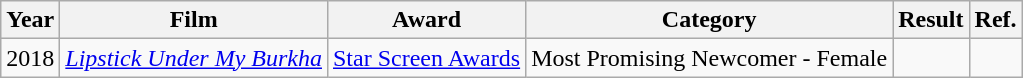<table class="wikitable sortable">
<tr>
<th>Year</th>
<th>Film</th>
<th>Award</th>
<th>Category</th>
<th>Result</th>
<th>Ref.</th>
</tr>
<tr>
<td>2018</td>
<td><em><a href='#'>Lipstick Under My Burkha</a></em></td>
<td><a href='#'>Star Screen Awards</a></td>
<td>Most Promising Newcomer - Female</td>
<td></td>
<td></td>
</tr>
</table>
